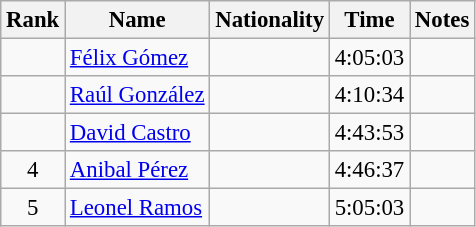<table class="wikitable sortable" style="text-align:center;font-size:95%">
<tr>
<th>Rank</th>
<th>Name</th>
<th>Nationality</th>
<th>Time</th>
<th>Notes</th>
</tr>
<tr>
<td></td>
<td align=left><a href='#'>Félix Gómez</a></td>
<td align=left></td>
<td>4:05:03</td>
<td></td>
</tr>
<tr>
<td></td>
<td align=left><a href='#'>Raúl González</a></td>
<td align=left></td>
<td>4:10:34</td>
<td></td>
</tr>
<tr>
<td></td>
<td align=left><a href='#'>David Castro</a></td>
<td align=left></td>
<td>4:43:53</td>
<td></td>
</tr>
<tr>
<td>4</td>
<td align=left><a href='#'>Anibal Pérez</a></td>
<td align=left></td>
<td>4:46:37</td>
<td></td>
</tr>
<tr>
<td>5</td>
<td align=left><a href='#'>Leonel Ramos</a></td>
<td align=left></td>
<td>5:05:03</td>
<td></td>
</tr>
</table>
